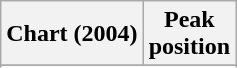<table class="wikitable sortable plainrowheaders" style="text-align:center">
<tr>
<th scope="col">Chart (2004)</th>
<th scope="col">Peak<br> position</th>
</tr>
<tr>
</tr>
<tr>
</tr>
<tr>
</tr>
</table>
